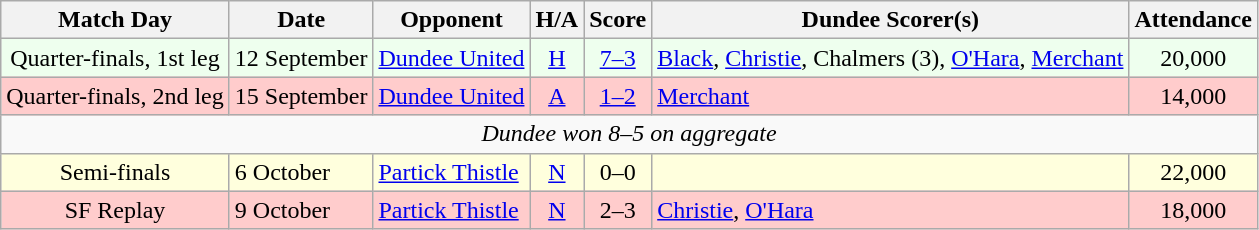<table class="wikitable" style="text-align:center">
<tr>
<th>Match Day</th>
<th>Date</th>
<th>Opponent</th>
<th>H/A</th>
<th>Score</th>
<th>Dundee Scorer(s)</th>
<th>Attendance</th>
</tr>
<tr bgcolor="#EEFFEE">
<td>Quarter-finals, 1st leg</td>
<td align="left">12 September</td>
<td align="left"><a href='#'>Dundee United</a></td>
<td><a href='#'>H</a></td>
<td><a href='#'>7–3</a></td>
<td align="left"><a href='#'>Black</a>, <a href='#'>Christie</a>, Chalmers (3), <a href='#'>O'Hara</a>, <a href='#'>Merchant</a></td>
<td>20,000</td>
</tr>
<tr bgcolor="#FFCCCC">
<td>Quarter-finals, 2nd leg</td>
<td align="left">15 September</td>
<td align="left"><a href='#'>Dundee United</a></td>
<td><a href='#'>A</a></td>
<td><a href='#'>1–2</a></td>
<td align="left"><a href='#'>Merchant</a></td>
<td>14,000</td>
</tr>
<tr>
<td colspan="7"><em>Dundee won 8–5 on aggregate</em></td>
</tr>
<tr bgcolor="#FFFFDD">
<td>Semi-finals</td>
<td align="left">6 October</td>
<td align="left"><a href='#'>Partick Thistle</a></td>
<td><a href='#'>N</a></td>
<td>0–0</td>
<td align="left"></td>
<td>22,000</td>
</tr>
<tr bgcolor="#FFCCCC">
<td>SF Replay</td>
<td align="left">9 October</td>
<td align="left"><a href='#'>Partick Thistle</a></td>
<td><a href='#'>N</a></td>
<td>2–3</td>
<td align="left"><a href='#'>Christie</a>, <a href='#'>O'Hara</a></td>
<td>18,000</td>
</tr>
</table>
